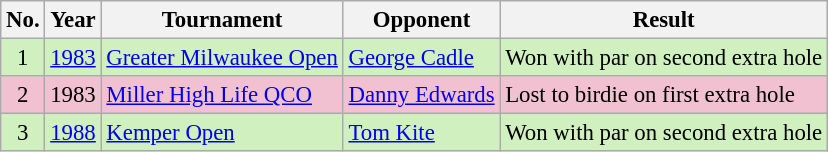<table class="wikitable" style="font-size:95%;">
<tr>
<th>No.</th>
<th>Year</th>
<th>Tournament</th>
<th>Opponent</th>
<th>Result</th>
</tr>
<tr style="background:#D0F0C0;">
<td align=center>1</td>
<td><a href='#'>1983</a></td>
<td><a href='#'>Greater Milwaukee Open</a></td>
<td> <a href='#'>George Cadle</a></td>
<td>Won with par on second extra hole</td>
</tr>
<tr style="background:#F2C1D1;">
<td align=center>2</td>
<td>1983</td>
<td><a href='#'>Miller High Life QCO</a></td>
<td> <a href='#'>Danny Edwards</a></td>
<td>Lost to birdie on first extra hole</td>
</tr>
<tr style="background:#D0F0C0;">
<td align=center>3</td>
<td><a href='#'>1988</a></td>
<td><a href='#'>Kemper Open</a></td>
<td> <a href='#'>Tom Kite</a></td>
<td>Won with par on second extra hole</td>
</tr>
</table>
